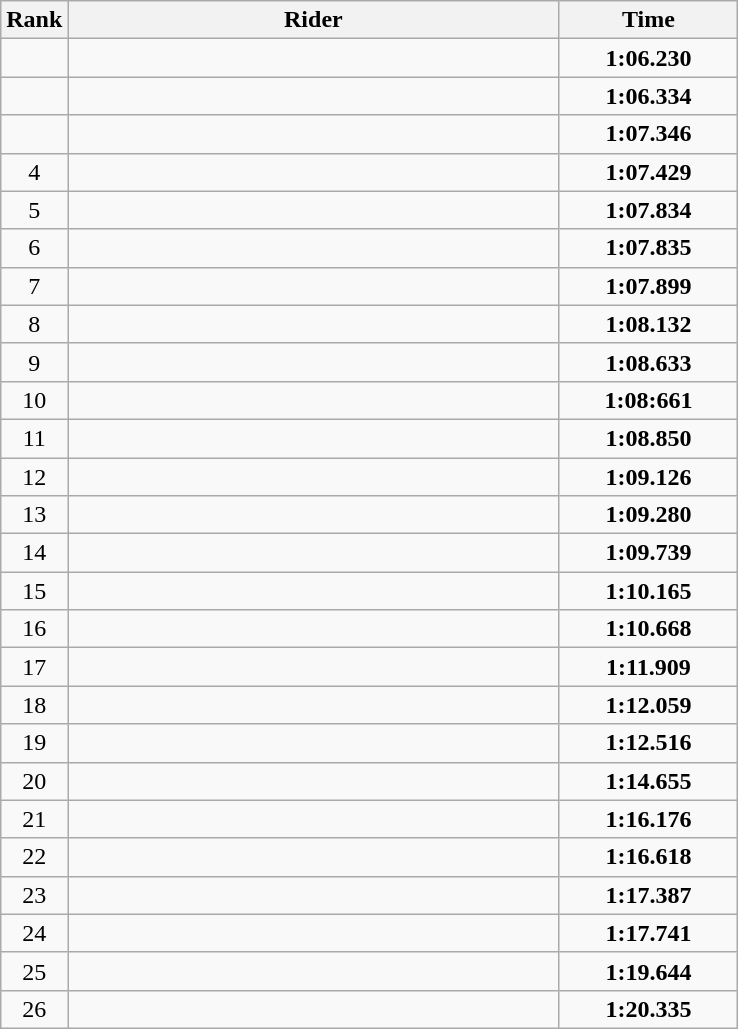<table class="wikitable" style="text-align:center;">
<tr>
<th>Rank</th>
<th style="width:20em;">Rider</th>
<th style="width:7em;">Time</th>
</tr>
<tr>
<td></td>
<td align=left></td>
<td><strong>1:06.230</strong></td>
</tr>
<tr>
<td></td>
<td align=left></td>
<td><strong>1:06.334</strong></td>
</tr>
<tr>
<td></td>
<td align=left></td>
<td><strong>1:07.346</strong></td>
</tr>
<tr>
<td>4</td>
<td align=left></td>
<td><strong>1:07.429</strong></td>
</tr>
<tr>
<td>5</td>
<td align=left></td>
<td><strong>1:07.834</strong></td>
</tr>
<tr>
<td>6</td>
<td align=left></td>
<td><strong>1:07.835</strong></td>
</tr>
<tr>
<td>7</td>
<td align=left></td>
<td><strong>1:07.899</strong></td>
</tr>
<tr>
<td>8</td>
<td align=left></td>
<td><strong>1:08.132</strong></td>
</tr>
<tr>
<td>9</td>
<td align=left></td>
<td><strong>1:08.633</strong></td>
</tr>
<tr>
<td>10</td>
<td align=left></td>
<td><strong>1:08:661</strong></td>
</tr>
<tr>
<td>11</td>
<td align=left></td>
<td><strong>1:08.850</strong></td>
</tr>
<tr>
<td>12</td>
<td align=left></td>
<td><strong>1:09.126</strong></td>
</tr>
<tr>
<td>13</td>
<td align=left></td>
<td><strong>1:09.280</strong></td>
</tr>
<tr>
<td>14</td>
<td align=left></td>
<td><strong>1:09.739</strong></td>
</tr>
<tr>
<td>15</td>
<td align=left></td>
<td><strong>1:10.165</strong></td>
</tr>
<tr>
<td>16</td>
<td align=left></td>
<td><strong>1:10.668</strong></td>
</tr>
<tr>
<td>17</td>
<td align=left></td>
<td><strong>1:11.909</strong></td>
</tr>
<tr>
<td>18</td>
<td align=left></td>
<td><strong>1:12.059</strong></td>
</tr>
<tr>
<td>19</td>
<td align=left></td>
<td><strong>1:12.516</strong></td>
</tr>
<tr>
<td>20</td>
<td align=left></td>
<td><strong>1:14.655</strong></td>
</tr>
<tr>
<td>21</td>
<td align=left></td>
<td><strong>1:16.176</strong></td>
</tr>
<tr>
<td>22</td>
<td align=left></td>
<td><strong>1:16.618</strong></td>
</tr>
<tr>
<td>23</td>
<td align=left></td>
<td><strong>1:17.387</strong></td>
</tr>
<tr>
<td>24</td>
<td align=left></td>
<td><strong>1:17.741</strong></td>
</tr>
<tr>
<td>25</td>
<td align=left></td>
<td><strong>1:19.644</strong></td>
</tr>
<tr>
<td>26</td>
<td align=left></td>
<td><strong>1:20.335</strong></td>
</tr>
</table>
